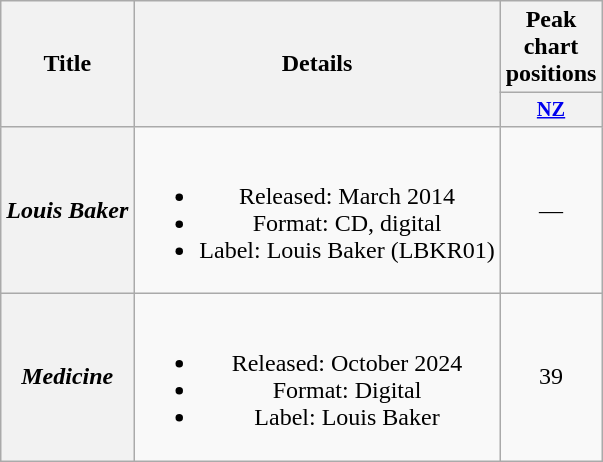<table class="wikitable plainrowheaders" style="text-align:center;" border="1">
<tr>
<th scope="col" rowspan="2">Title</th>
<th scope="col" rowspan="2">Details</th>
<th scope="col">Peak chart positions</th>
</tr>
<tr>
<th scope="col" style="width:3em; font-size:85%"><a href='#'>NZ</a><br></th>
</tr>
<tr>
<th scope="row"><em>Louis Baker</em></th>
<td><br><ul><li>Released: March 2014</li><li>Format: CD, digital</li><li>Label: Louis Baker (LBKR01)</li></ul></td>
<td>—</td>
</tr>
<tr>
<th scope="row"><em>Medicine</em></th>
<td><br><ul><li>Released: October 2024</li><li>Format: Digital</li><li>Label: Louis Baker</li></ul></td>
<td>39</td>
</tr>
</table>
